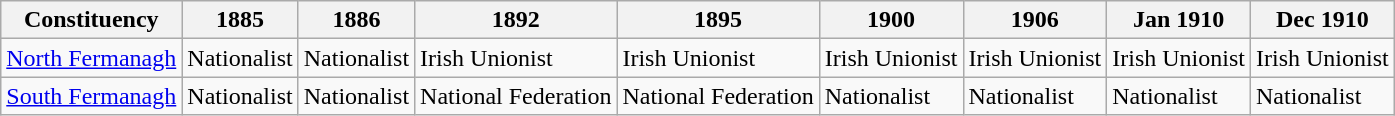<table class="wikitable sortable">
<tr>
<th>Constituency</th>
<th>1885</th>
<th>1886</th>
<th>1892</th>
<th>1895</th>
<th>1900</th>
<th>1906</th>
<th>Jan 1910</th>
<th>Dec 1910</th>
</tr>
<tr>
<td><a href='#'>North Fermanagh</a></td>
<td bgcolor=>Nationalist</td>
<td bgcolor=>Nationalist</td>
<td bgcolor=>Irish Unionist</td>
<td bgcolor=>Irish Unionist</td>
<td bgcolor=>Irish Unionist</td>
<td bgcolor=>Irish Unionist</td>
<td bgcolor=>Irish Unionist</td>
<td bgcolor=>Irish Unionist</td>
</tr>
<tr>
<td><a href='#'>South Fermanagh</a></td>
<td bgcolor=>Nationalist</td>
<td bgcolor=>Nationalist</td>
<td bgcolor=>National Federation</td>
<td bgcolor=>National Federation</td>
<td bgcolor=>Nationalist</td>
<td bgcolor=>Nationalist</td>
<td bgcolor=>Nationalist</td>
<td bgcolor=>Nationalist</td>
</tr>
</table>
